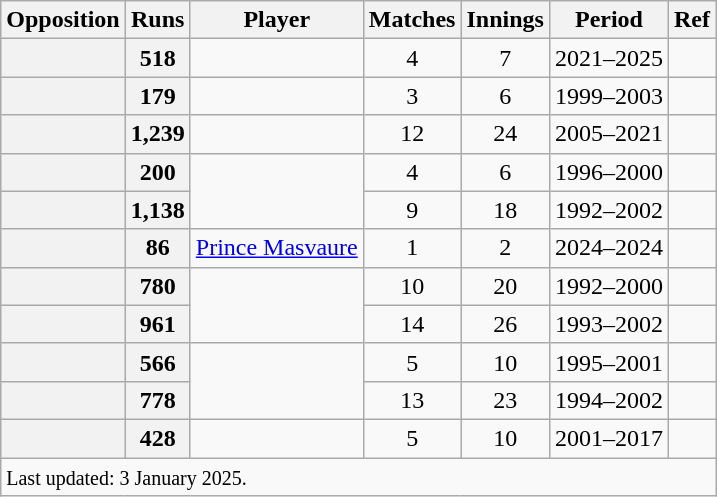<table class="wikitable plainrowheaders sortable">
<tr>
<th scope=col>Opposition</th>
<th scope=col>Runs</th>
<th scope=col>Player</th>
<th scope=col>Matches</th>
<th scope=col>Innings</th>
<th scope=col>Period</th>
<th scope=col>Ref</th>
</tr>
<tr>
<th style=text-align:left;></th>
<th scope=row style="text-align:center;">518</th>
<td></td>
<td align=center>4</td>
<td align=center>7</td>
<td>2021–2025</td>
<td></td>
</tr>
<tr>
<th style=text-align:left;></th>
<th scope=row style="text-align:center;">179</th>
<td></td>
<td align=center>3</td>
<td align=center>6</td>
<td>1999–2003</td>
<td></td>
</tr>
<tr>
<th style=text-align:left;></th>
<th scope=row style="text-align:center;">1,239</th>
<td></td>
<td align=center>12</td>
<td align=center>24</td>
<td>2005–2021</td>
<td></td>
</tr>
<tr>
<th style=text-align:left;></th>
<th scope=row style="text-align:center;">200</th>
<td rowspan=2></td>
<td align=center>4</td>
<td align=center>6</td>
<td>1996–2000</td>
<td></td>
</tr>
<tr>
<th style=text-align:left;></th>
<th scope=row style="text-align:center;">1,138</th>
<td align=center>9</td>
<td align=center>18</td>
<td>1992–2002</td>
<td></td>
</tr>
<tr>
<th style=text-align:left;></th>
<th scope=row style="text-align:center;">86</th>
<td><a href='#'>Prince Masvaure</a></td>
<td align=center>1</td>
<td align=center>2</td>
<td>2024–2024</td>
<td></td>
</tr>
<tr>
<th style=text-align:left;></th>
<th scope=row style="text-align:center;">780</th>
<td rowspan=2></td>
<td align=center>10</td>
<td align=center>20</td>
<td>1992–2000</td>
<td></td>
</tr>
<tr>
<th style=text-align:left;></th>
<th scope=row style="text-align:center;">961</th>
<td align=center>14</td>
<td align=center>26</td>
<td>1993–2002</td>
<td></td>
</tr>
<tr>
<th style=text-align:left;></th>
<th scope=row style="text-align:center;">566</th>
<td rowspan=2></td>
<td align=center>5</td>
<td align=center>10</td>
<td>1995–2001</td>
<td></td>
</tr>
<tr>
<th style=text-align:left;></th>
<th scope=row style="text-align:center;">778</th>
<td align=center>13</td>
<td align=center>23</td>
<td>1994–2002</td>
<td></td>
</tr>
<tr>
<th style=text-align:left;></th>
<th scope=row style="text-align:center;">428</th>
<td></td>
<td align=center>5</td>
<td align=center>10</td>
<td>2001–2017</td>
<td></td>
</tr>
<tr>
<td colspan=7><small>Last updated: 3 January 2025.</small></td>
</tr>
</table>
